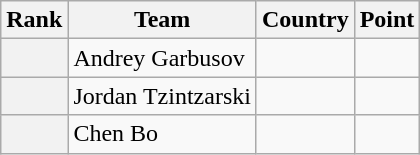<table class="wikitable sortable">
<tr>
<th>Rank</th>
<th>Team</th>
<th>Country</th>
<th>Point</th>
</tr>
<tr>
<th></th>
<td>Andrey Garbusov</td>
<td></td>
<td></td>
</tr>
<tr>
<th></th>
<td>Jordan Tzintzarski</td>
<td></td>
<td></td>
</tr>
<tr>
<th></th>
<td>Chen Bo</td>
<td></td>
<td></td>
</tr>
</table>
